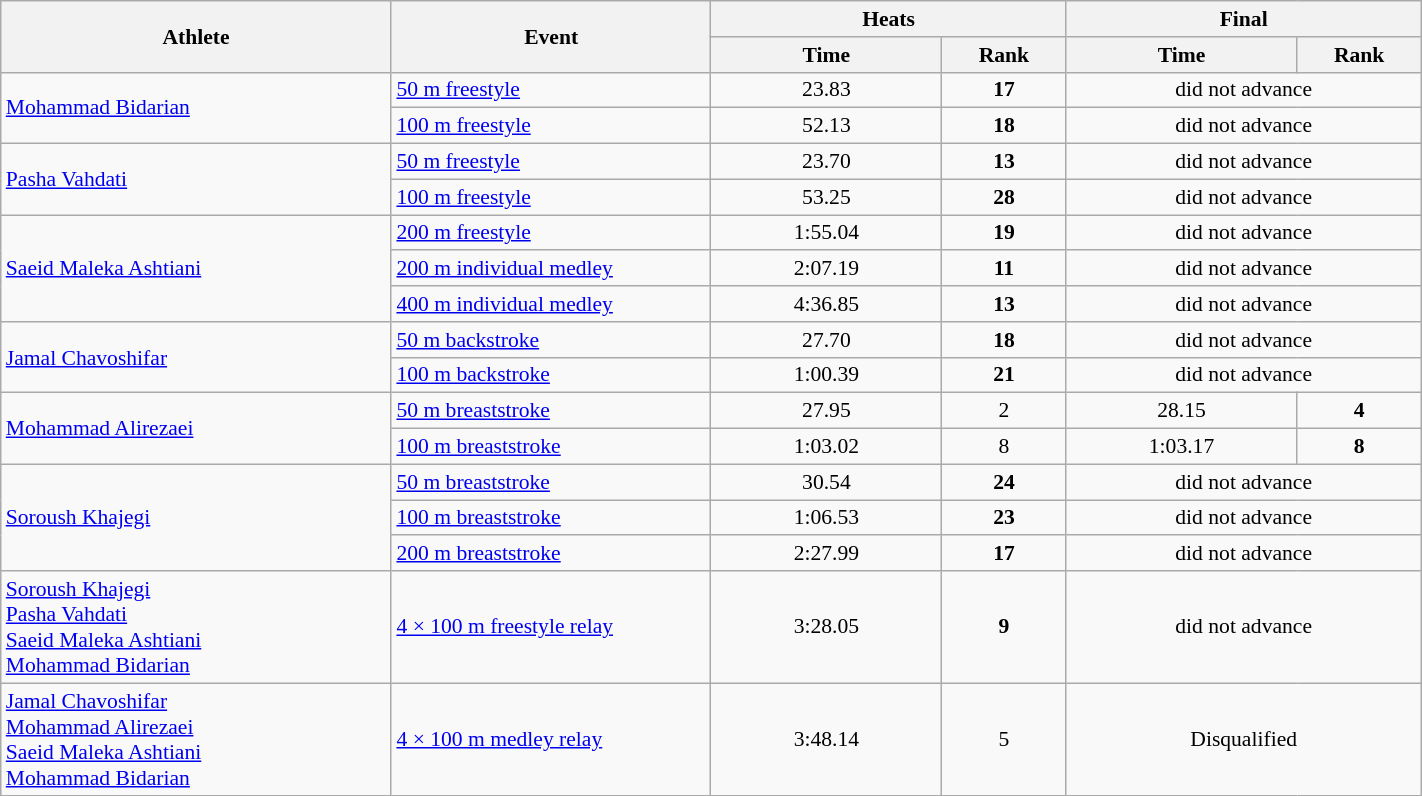<table class="wikitable" width="75%" style="text-align:center; font-size:90%">
<tr>
<th rowspan="2" width="22%">Athlete</th>
<th rowspan="2" width="18%">Event</th>
<th colspan="2" width="20%">Heats</th>
<th colspan="2" width="20%">Final</th>
</tr>
<tr>
<th width="13%">Time</th>
<th>Rank</th>
<th width="13%">Time</th>
<th>Rank</th>
</tr>
<tr>
<td rowspan="2" align="left"><a href='#'>Mohammad Bidarian</a></td>
<td align="left"><a href='#'>50 m freestyle</a></td>
<td>23.83</td>
<td><strong>17</strong></td>
<td colspan=2>did not advance</td>
</tr>
<tr>
<td align="left"><a href='#'>100 m freestyle</a></td>
<td>52.13</td>
<td><strong>18</strong></td>
<td colspan=2>did not advance</td>
</tr>
<tr>
<td rowspan="2" align="left"><a href='#'>Pasha Vahdati</a></td>
<td align="left"><a href='#'>50 m freestyle</a></td>
<td>23.70</td>
<td><strong>13</strong></td>
<td colspan=2>did not advance</td>
</tr>
<tr>
<td align="left"><a href='#'>100 m freestyle</a></td>
<td>53.25</td>
<td><strong>28</strong></td>
<td colspan=2>did not advance</td>
</tr>
<tr>
<td rowspan="3" align="left"><a href='#'>Saeid Maleka Ashtiani</a></td>
<td align="left"><a href='#'>200 m freestyle</a></td>
<td>1:55.04</td>
<td><strong>19</strong></td>
<td colspan=2>did not advance</td>
</tr>
<tr>
<td align="left"><a href='#'>200 m individual medley</a></td>
<td>2:07.19</td>
<td><strong>11</strong></td>
<td colspan=2>did not advance</td>
</tr>
<tr>
<td align="left"><a href='#'>400 m individual medley</a></td>
<td>4:36.85</td>
<td><strong>13</strong></td>
<td colspan=2>did not advance</td>
</tr>
<tr>
<td rowspan="2" align="left"><a href='#'>Jamal Chavoshifar</a></td>
<td align="left"><a href='#'>50 m backstroke</a></td>
<td>27.70</td>
<td><strong>18</strong></td>
<td colspan=2>did not advance</td>
</tr>
<tr>
<td align="left"><a href='#'>100 m backstroke</a></td>
<td>1:00.39</td>
<td><strong>21</strong></td>
<td colspan=2>did not advance</td>
</tr>
<tr>
<td rowspan="2" align="left"><a href='#'>Mohammad Alirezaei</a></td>
<td align="left"><a href='#'>50 m breaststroke</a></td>
<td>27.95</td>
<td>2 <strong></strong></td>
<td>28.15</td>
<td><strong>4</strong></td>
</tr>
<tr>
<td align="left"><a href='#'>100 m breaststroke</a></td>
<td>1:03.02</td>
<td>8 <strong></strong></td>
<td>1:03.17</td>
<td><strong>8</strong></td>
</tr>
<tr>
<td rowspan="3" align="left"><a href='#'>Soroush Khajegi</a></td>
<td align="left"><a href='#'>50 m breaststroke</a></td>
<td>30.54</td>
<td><strong>24</strong></td>
<td colspan=2>did not advance</td>
</tr>
<tr>
<td align="left"><a href='#'>100 m breaststroke</a></td>
<td>1:06.53</td>
<td><strong>23</strong></td>
<td colspan=2>did not advance</td>
</tr>
<tr>
<td align="left"><a href='#'>200 m breaststroke</a></td>
<td>2:27.99</td>
<td><strong>17</strong></td>
<td colspan=2>did not advance</td>
</tr>
<tr>
<td align="left"><a href='#'>Soroush Khajegi</a><br><a href='#'>Pasha Vahdati</a><br><a href='#'>Saeid Maleka Ashtiani</a><br><a href='#'>Mohammad Bidarian</a></td>
<td align="left"><a href='#'>4 × 100 m freestyle relay</a></td>
<td>3:28.05</td>
<td><strong>9</strong></td>
<td colspan=2>did not advance</td>
</tr>
<tr>
<td align="left"><a href='#'>Jamal Chavoshifar</a><br><a href='#'>Mohammad Alirezaei</a><br><a href='#'>Saeid Maleka Ashtiani</a><br><a href='#'>Mohammad Bidarian</a></td>
<td align="left"><a href='#'>4 × 100 m medley relay</a></td>
<td>3:48.14</td>
<td>5 <strong></strong></td>
<td colspan=2>Disqualified</td>
</tr>
</table>
